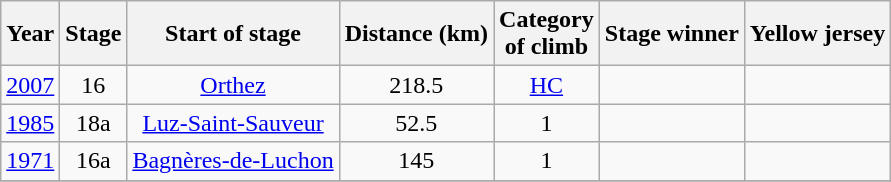<table class="wikitable"  style="text-align: center;">
<tr>
<th>Year</th>
<th>Stage</th>
<th>Start of stage</th>
<th>Distance (km)</th>
<th>Category<br>of climb</th>
<th>Stage winner</th>
<th>Yellow jersey</th>
</tr>
<tr>
<td><a href='#'>2007</a></td>
<td>16</td>
<td><a href='#'>Orthez</a></td>
<td>218.5</td>
<td><a href='#'>HC</a></td>
<td align=left></td>
<td align=left></td>
</tr>
<tr>
<td><a href='#'>1985</a></td>
<td>18a</td>
<td><a href='#'>Luz-Saint-Sauveur</a></td>
<td>52.5</td>
<td>1</td>
<td align=left></td>
<td align=left></td>
</tr>
<tr>
<td><a href='#'>1971</a></td>
<td>16a</td>
<td><a href='#'>Bagnères-de-Luchon</a></td>
<td>145</td>
<td>1</td>
<td align=left></td>
<td align=left></td>
</tr>
<tr>
</tr>
</table>
